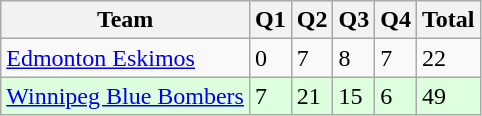<table class="wikitable">
<tr>
<th>Team</th>
<th>Q1</th>
<th>Q2</th>
<th>Q3</th>
<th>Q4</th>
<th>Total</th>
</tr>
<tr>
<td><a href='#'>Edmonton Eskimos</a></td>
<td>0</td>
<td>7</td>
<td>8</td>
<td>7</td>
<td>22</td>
</tr>
<tr style="background-color:#ddffdd">
<td><a href='#'>Winnipeg Blue Bombers</a></td>
<td>7</td>
<td>21</td>
<td>15</td>
<td>6</td>
<td>49</td>
</tr>
</table>
